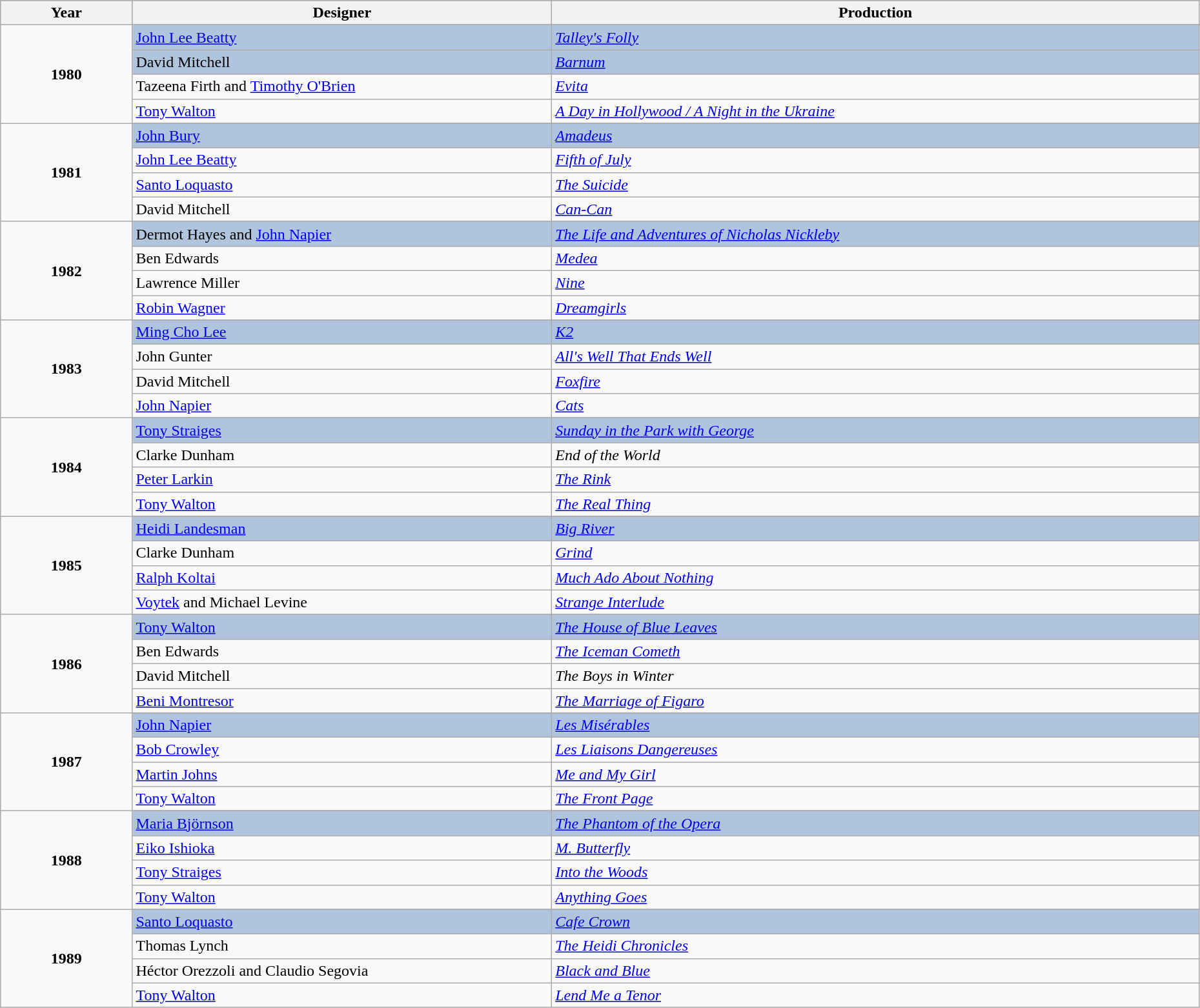<table class="wikitable" style="width:98%;">
<tr style="background:#bebebe;">
<th style="width:11%;">Year</th>
<th style="width:35%;">Designer</th>
<th style="width:54%;">Production</th>
</tr>
<tr>
<td rowspan="5" align="center"><strong>1980</strong><br></td>
</tr>
<tr style="background:#B0C4DE">
<td><a href='#'>John Lee Beatty</a></td>
<td><em><a href='#'>Talley's Folly</a></em></td>
</tr>
<tr style="background:#B0C4DE">
<td>David Mitchell</td>
<td><em><a href='#'>Barnum</a></em></td>
</tr>
<tr>
<td>Tazeena Firth and <a href='#'>Timothy O'Brien</a></td>
<td><em><a href='#'>Evita</a></em></td>
</tr>
<tr>
<td><a href='#'>Tony Walton</a></td>
<td><em><a href='#'>A Day in Hollywood / A Night in the Ukraine</a></em></td>
</tr>
<tr>
<td rowspan="5" align="center"><strong>1981</strong><br></td>
</tr>
<tr style="background:#B0C4DE">
<td><a href='#'>John Bury</a></td>
<td><em><a href='#'>Amadeus</a></em></td>
</tr>
<tr>
<td><a href='#'>John Lee Beatty</a></td>
<td><em><a href='#'>Fifth of July</a></em></td>
</tr>
<tr>
<td><a href='#'>Santo Loquasto</a></td>
<td><em><a href='#'>The Suicide</a></em></td>
</tr>
<tr>
<td>David Mitchell</td>
<td><em><a href='#'>Can-Can</a></em></td>
</tr>
<tr>
<td rowspan="5" align="center"><strong>1982</strong><br></td>
</tr>
<tr style="background:#B0C4DE">
<td>Dermot Hayes and <a href='#'>John Napier</a></td>
<td><em><a href='#'>The Life and Adventures of Nicholas Nickleby</a></em></td>
</tr>
<tr>
<td>Ben Edwards</td>
<td><em><a href='#'>Medea</a></em></td>
</tr>
<tr>
<td>Lawrence Miller</td>
<td><em><a href='#'>Nine</a></em></td>
</tr>
<tr>
<td><a href='#'>Robin Wagner</a></td>
<td><em><a href='#'>Dreamgirls</a></em></td>
</tr>
<tr>
<td rowspan="5" align="center"><strong>1983</strong><br></td>
</tr>
<tr style="background:#B0C4DE">
<td><a href='#'>Ming Cho Lee</a></td>
<td><em><a href='#'>K2</a></em></td>
</tr>
<tr>
<td>John Gunter</td>
<td><em><a href='#'>All's Well That Ends Well</a></em></td>
</tr>
<tr>
<td>David Mitchell</td>
<td><em><a href='#'>Foxfire</a></em></td>
</tr>
<tr>
<td><a href='#'>John Napier</a></td>
<td><em><a href='#'>Cats</a></em></td>
</tr>
<tr>
<td rowspan="5" align="center"><strong>1984</strong><br></td>
</tr>
<tr style="background:#B0C4DE">
<td><a href='#'>Tony Straiges</a></td>
<td><em><a href='#'>Sunday in the Park with George</a></em></td>
</tr>
<tr>
<td>Clarke Dunham</td>
<td><em>End of the World</em></td>
</tr>
<tr>
<td><a href='#'>Peter Larkin</a></td>
<td><em><a href='#'>The Rink</a></em></td>
</tr>
<tr>
<td><a href='#'>Tony Walton</a></td>
<td><em><a href='#'>The Real Thing</a></em></td>
</tr>
<tr>
<td rowspan="5" align="center"><strong>1985</strong><br></td>
</tr>
<tr style="background:#B0C4DE">
<td><a href='#'>Heidi Landesman</a></td>
<td><em><a href='#'>Big River</a></em></td>
</tr>
<tr>
<td>Clarke Dunham</td>
<td><em><a href='#'>Grind</a></em></td>
</tr>
<tr>
<td><a href='#'>Ralph Koltai</a></td>
<td><em><a href='#'>Much Ado About Nothing</a></em></td>
</tr>
<tr>
<td><a href='#'>Voytek</a> and Michael Levine</td>
<td><em><a href='#'>Strange Interlude</a></em></td>
</tr>
<tr>
<td rowspan="5" align="center"><strong>1986</strong><br></td>
</tr>
<tr style="background:#B0C4DE">
<td><a href='#'>Tony Walton</a></td>
<td><em><a href='#'>The House of Blue Leaves</a></em></td>
</tr>
<tr>
<td>Ben Edwards</td>
<td><em><a href='#'>The Iceman Cometh</a></em></td>
</tr>
<tr>
<td>David Mitchell</td>
<td><em>The Boys in Winter</em></td>
</tr>
<tr>
<td><a href='#'>Beni Montresor</a></td>
<td><em><a href='#'>The Marriage of Figaro</a></em></td>
</tr>
<tr>
<td rowspan="5" align="center"><strong>1987</strong><br></td>
</tr>
<tr style="background:#B0C4DE">
<td><a href='#'>John Napier</a></td>
<td><em><a href='#'>Les Misérables</a></em></td>
</tr>
<tr>
<td><a href='#'>Bob Crowley</a></td>
<td><em><a href='#'>Les Liaisons Dangereuses</a></em></td>
</tr>
<tr>
<td><a href='#'>Martin Johns</a></td>
<td><em><a href='#'>Me and My Girl</a></em></td>
</tr>
<tr>
<td><a href='#'>Tony Walton</a></td>
<td><em><a href='#'>The Front Page</a></em></td>
</tr>
<tr>
<td rowspan="5" align="center"><strong>1988</strong><br></td>
</tr>
<tr style="background:#B0C4DE">
<td><a href='#'>Maria Björnson</a></td>
<td><em><a href='#'>The Phantom of the Opera</a></em></td>
</tr>
<tr>
<td><a href='#'>Eiko Ishioka</a></td>
<td><em><a href='#'>M. Butterfly</a></em></td>
</tr>
<tr>
<td><a href='#'>Tony Straiges</a></td>
<td><em><a href='#'>Into the Woods</a></em></td>
</tr>
<tr>
<td><a href='#'>Tony Walton</a></td>
<td><em><a href='#'>Anything Goes</a></em></td>
</tr>
<tr>
<td rowspan="5" align="center"><strong>1989</strong><br></td>
</tr>
<tr style="background:#B0C4DE">
<td><a href='#'>Santo Loquasto</a></td>
<td><em><a href='#'>Cafe Crown</a></em></td>
</tr>
<tr>
<td>Thomas Lynch</td>
<td><em><a href='#'>The Heidi Chronicles</a></em></td>
</tr>
<tr>
<td>Héctor Orezzoli and Claudio Segovia</td>
<td><em><a href='#'>Black and Blue</a></em></td>
</tr>
<tr>
<td><a href='#'>Tony Walton</a></td>
<td><em><a href='#'>Lend Me a Tenor</a></em></td>
</tr>
</table>
